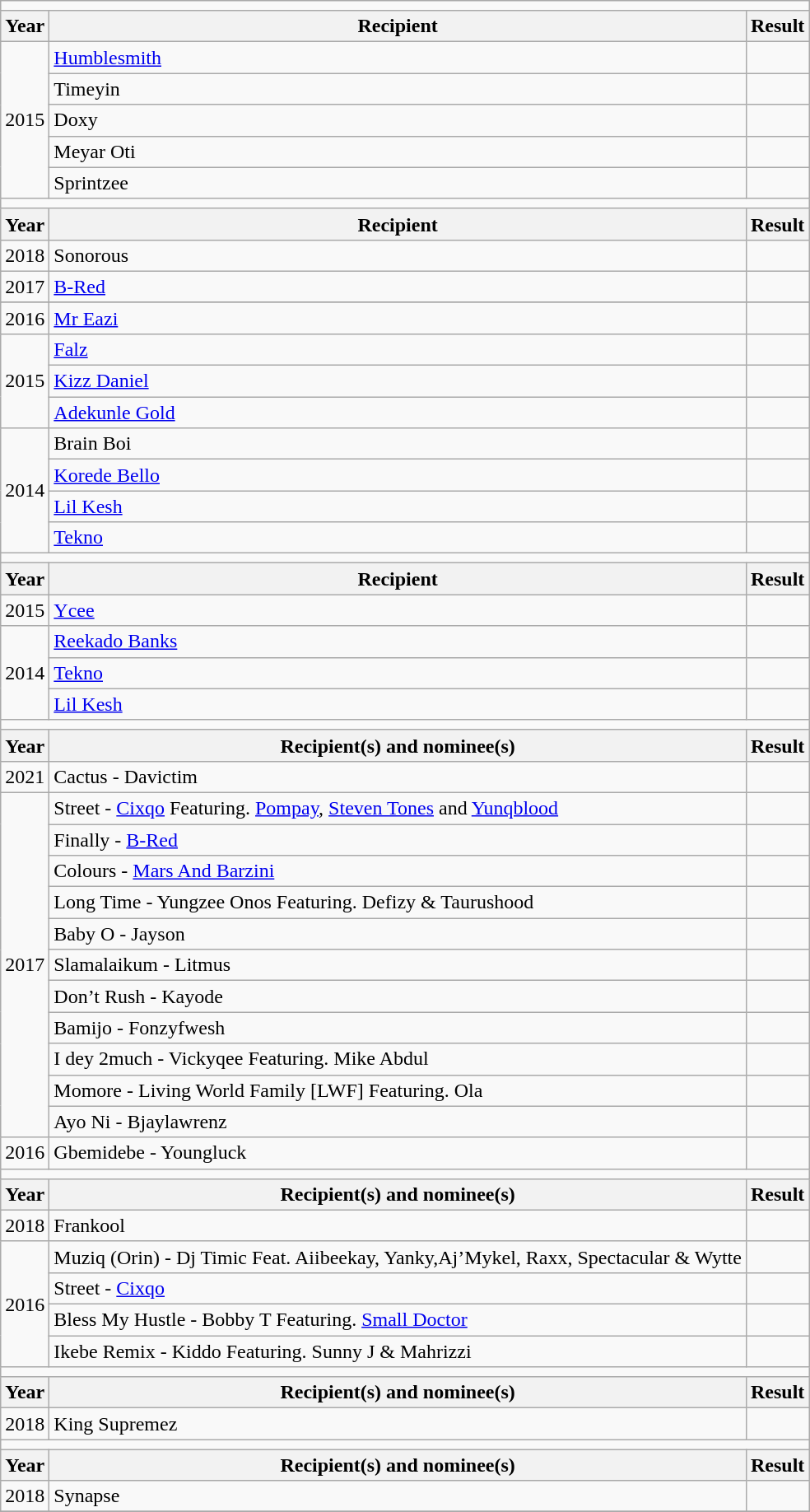<table class ="wikitable">
<tr>
<td colspan="4" style="font-size:110%"></td>
</tr>
<tr>
<th>Year</th>
<th>Recipient</th>
<th>Result</th>
</tr>
<tr>
<td rowspan="5">2015</td>
<td><a href='#'>Humblesmith</a></td>
<td></td>
</tr>
<tr>
<td>Timeyin</td>
<td></td>
</tr>
<tr>
<td>Doxy</td>
<td></td>
</tr>
<tr>
<td>Meyar Oti</td>
<td></td>
</tr>
<tr>
<td>Sprintzee</td>
<td></td>
</tr>
<tr>
<td colspan="4" style="font-size:110%"></td>
</tr>
<tr>
<th>Year</th>
<th>Recipient</th>
<th>Result</th>
</tr>
<tr>
<td rowspan="1">2018</td>
<td>Sonorous</td>
<td></td>
</tr>
<tr>
<td rowspan="1">2017</td>
<td><a href='#'>B-Red</a></td>
<td></td>
</tr>
<tr>
</tr>
<tr>
<td rowspan="1">2016</td>
<td><a href='#'>Mr Eazi</a></td>
<td></td>
</tr>
<tr>
<td rowspan="3">2015</td>
<td><a href='#'>Falz</a></td>
<td></td>
</tr>
<tr>
<td><a href='#'>Kizz Daniel</a></td>
<td></td>
</tr>
<tr>
<td><a href='#'>Adekunle Gold</a></td>
<td></td>
</tr>
<tr>
<td rowspan="4">2014</td>
<td>Brain Boi</td>
<td></td>
</tr>
<tr>
<td><a href='#'>Korede Bello</a></td>
<td></td>
</tr>
<tr>
<td><a href='#'>Lil Kesh</a></td>
<td></td>
</tr>
<tr>
<td><a href='#'>Tekno</a></td>
<td></td>
</tr>
<tr>
<td colspan="4" style="font-size:110%"></td>
</tr>
<tr>
<th>Year</th>
<th>Recipient</th>
<th>Result</th>
</tr>
<tr>
<td>2015</td>
<td><a href='#'>Ycee</a></td>
<td></td>
</tr>
<tr>
<td rowspan="3">2014</td>
<td><a href='#'>Reekado Banks</a></td>
<td></td>
</tr>
<tr>
<td><a href='#'>Tekno</a></td>
<td></td>
</tr>
<tr>
<td><a href='#'>Lil Kesh</a></td>
<td></td>
</tr>
<tr>
<td colspan="4" style="font-size:110%"></td>
</tr>
<tr>
<th>Year</th>
<th>Recipient(s) and nominee(s)</th>
<th>Result</th>
</tr>
<tr>
<td rowspan="1">2021</td>
<td>Cactus - Davictim</td>
<td></td>
</tr>
<tr>
<td rowspan="11">2017</td>
<td>Street - <a href='#'>Cixqo</a> Featuring. <a href='#'>Pompay</a>, <a href='#'>Steven Tones</a> and <a href='#'>Yunqblood</a></td>
<td></td>
</tr>
<tr>
<td>Finally - <a href='#'>B-Red</a></td>
<td></td>
</tr>
<tr>
<td>Colours - <a href='#'>Mars And Barzini</a></td>
<td></td>
</tr>
<tr>
<td>Long Time - Yungzee Onos Featuring. Defizy & Taurushood</td>
<td></td>
</tr>
<tr>
<td>Baby O - Jayson</td>
<td></td>
</tr>
<tr>
<td>Slamalaikum - Litmus</td>
<td></td>
</tr>
<tr>
<td>Don’t Rush - Kayode</td>
<td></td>
</tr>
<tr>
<td>Bamijo - Fonzyfwesh</td>
<td></td>
</tr>
<tr>
<td>I dey 2much - Vickyqee Featuring. Mike Abdul</td>
<td></td>
</tr>
<tr>
<td>Momore - Living World Family [LWF] Featuring. Ola</td>
<td></td>
</tr>
<tr>
<td>Ayo Ni - Bjaylawrenz</td>
<td></td>
</tr>
<tr>
<td rowspan="1">2016</td>
<td>Gbemidebe - Youngluck</td>
<td></td>
</tr>
<tr>
<td colspan="4" style="font-size:110%"></td>
</tr>
<tr>
<th>Year</th>
<th>Recipient(s) and nominee(s)</th>
<th>Result</th>
</tr>
<tr>
<td rowspan="1">2018</td>
<td>Frankool</td>
<td></td>
</tr>
<tr>
<td rowspan="4">2016</td>
<td>Muziq (Orin) - Dj Timic Feat. Aiibeekay, Yanky,Aj’Mykel, Raxx, Spectacular & Wytte</td>
<td></td>
</tr>
<tr>
<td>Street - <a href='#'>Cixqo</a></td>
<td></td>
</tr>
<tr>
<td>Bless My Hustle - Bobby T Featuring. <a href='#'>Small Doctor</a></td>
<td></td>
</tr>
<tr>
<td>Ikebe Remix - Kiddo Featuring. Sunny J & Mahrizzi</td>
<td></td>
</tr>
<tr>
<td colspan="4" style="font-size:110%"></td>
</tr>
<tr>
<th>Year</th>
<th>Recipient(s) and nominee(s)</th>
<th>Result</th>
</tr>
<tr>
<td rowspan="1">2018</td>
<td>King Supremez</td>
<td></td>
</tr>
<tr>
<td colspan="4" style="font-size:110%"></td>
</tr>
<tr>
<th>Year</th>
<th>Recipient(s) and nominee(s)</th>
<th>Result</th>
</tr>
<tr>
<td rowspan="1">2018</td>
<td>Synapse</td>
<td></td>
</tr>
<tr>
</tr>
</table>
